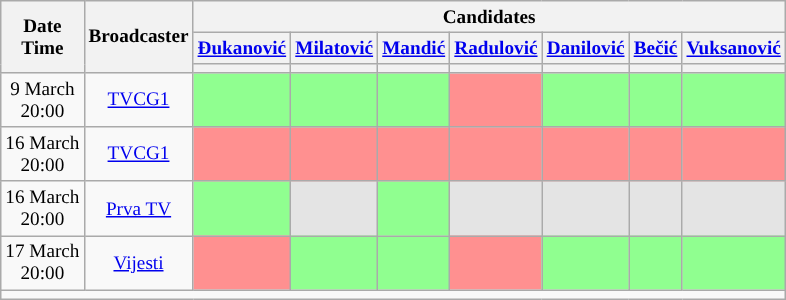<table class="wikitable" style="text-align: center;font-size:80%;">
<tr>
<th rowspan="3">Date<br>Time</th>
<th rowspan="3">Broadcaster</th>
<th colspan="19">Candidates</th>
</tr>
<tr>
<th style="width:2em;"><a href='#'>Đukanović</a></th>
<th style="width:2em;"><a href='#'>Milatović</a></th>
<th style="width:2em;"><a href='#'>Mandić</a></th>
<th style="width:2em;"><a href='#'>Radulović</a></th>
<th style="width:2em;"><a href='#'>Danilović</a></th>
<th style="width:2em;"><a href='#'>Bečić</a></th>
<th style="width:2em;"><a href='#'>Vuksanović</a></th>
</tr>
<tr>
<th style="color:inherit;background:"></th>
<th style="color:inherit;background:"></th>
<th style="color:inherit;background:"></th>
<th style="color:inherit;background:"></th>
<th style="color:inherit;background:"></th>
<th style="color:inherit;background:"></th>
<th style="color:inherit;background:"></th>
</tr>
<tr>
<td>9 March<br>20:00</td>
<td><a href='#'>TVCG1</a></td>
<td style="background:#90FF90;"></td>
<td style="background:#90FF90;"></td>
<td style="background:#90FF90;"></td>
<td style="background:#FF9090;"></td>
<td style="background:#90FF90;"></td>
<td style="background:#90FF90;"></td>
<td style="background:#90FF90;"></td>
</tr>
<tr>
<td><span>16 March<br>20:00</span></td>
<td><span><a href='#'>TVCG1</a></span><br></td>
<td style="background:#FF9090;"></td>
<td style="background:#FF9090;"></td>
<td style="background:#FF9090;"></td>
<td style="background:#FF9090;"></td>
<td style="background:#FF9090;"></td>
<td style="background:#FF9090;"></td>
<td style="background:#FF9090;"></td>
</tr>
<tr>
<td>16 March<br>20:00</td>
<td><a href='#'>Prva TV</a></td>
<td style="background:#90FF90;"></td>
<td style="background:#E4E4E4;"></td>
<td style="background:#90FF90;"></td>
<td style="background:#E4E4E4;"></td>
<td style="background:#E4E4E4;"></td>
<td style="background:#E4E4E4;"></td>
<td style="background:#E4E4E4;"></td>
</tr>
<tr>
<td>17 March<br>20:00</td>
<td><a href='#'>Vijesti</a></td>
<td style="background:#FF9090;"></td>
<td style="background:#90FF90;"></td>
<td style="background:#90FF90;"></td>
<td style="background:#FF9090;"></td>
<td style="background:#90FF90;"></td>
<td style="background:#90FF90;"></td>
<td style="background:#90FF90;"></td>
</tr>
<tr>
<td colspan="22">      </td>
</tr>
</table>
